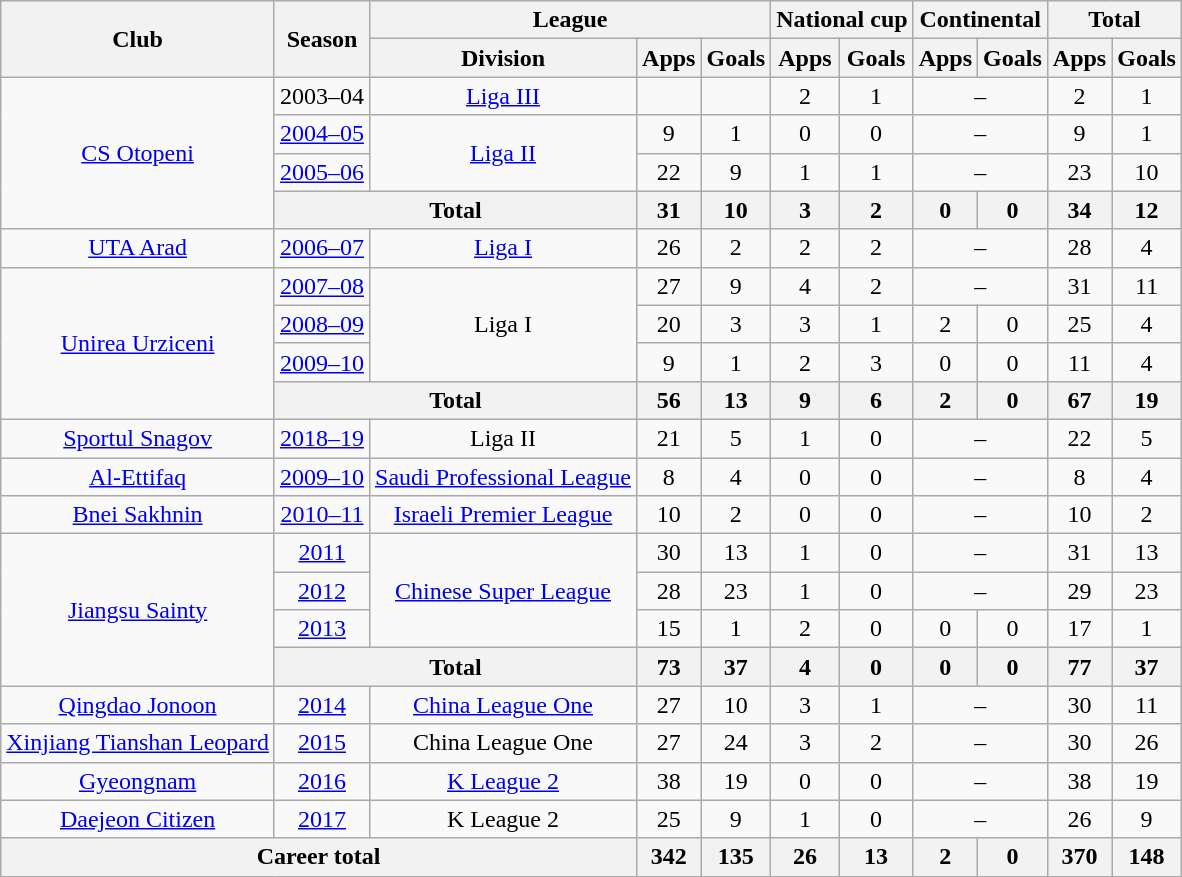<table class="wikitable" style="text-align:center">
<tr>
<th rowspan="2">Club</th>
<th rowspan="2">Season</th>
<th colspan="3">League</th>
<th colspan="2">National cup</th>
<th colspan="2">Continental</th>
<th colspan="2">Total</th>
</tr>
<tr>
<th>Division</th>
<th>Apps</th>
<th>Goals</th>
<th>Apps</th>
<th>Goals</th>
<th>Apps</th>
<th>Goals</th>
<th>Apps</th>
<th>Goals</th>
</tr>
<tr>
<td rowspan="4"><a href='#'>CS Otopeni</a></td>
<td>2003–04</td>
<td><a href='#'>Liga III</a></td>
<td></td>
<td></td>
<td>2</td>
<td>1</td>
<td colspan="2">–</td>
<td>2</td>
<td>1</td>
</tr>
<tr>
<td><a href='#'>2004–05</a></td>
<td rowspan="2"><a href='#'>Liga II</a></td>
<td>9</td>
<td>1</td>
<td>0</td>
<td>0</td>
<td colspan="2">–</td>
<td>9</td>
<td>1</td>
</tr>
<tr>
<td><a href='#'>2005–06</a></td>
<td>22</td>
<td>9</td>
<td>1</td>
<td>1</td>
<td colspan="2">–</td>
<td>23</td>
<td>10</td>
</tr>
<tr>
<th colspan="2">Total</th>
<th>31</th>
<th>10</th>
<th>3</th>
<th>2</th>
<th>0</th>
<th>0</th>
<th>34</th>
<th>12</th>
</tr>
<tr>
<td><a href='#'>UTA Arad</a></td>
<td><a href='#'>2006–07</a></td>
<td><a href='#'>Liga I</a></td>
<td>26</td>
<td>2</td>
<td>2</td>
<td>2</td>
<td colspan="2">–</td>
<td>28</td>
<td>4</td>
</tr>
<tr>
<td rowspan="4"><a href='#'>Unirea Urziceni</a></td>
<td><a href='#'>2007–08</a></td>
<td rowspan="3">Liga I</td>
<td>27</td>
<td>9</td>
<td>4</td>
<td>2</td>
<td colspan="2">–</td>
<td>31</td>
<td>11</td>
</tr>
<tr>
<td><a href='#'>2008–09</a></td>
<td>20</td>
<td>3</td>
<td>3</td>
<td>1</td>
<td>2</td>
<td>0</td>
<td>25</td>
<td>4</td>
</tr>
<tr>
<td><a href='#'>2009–10</a></td>
<td>9</td>
<td>1</td>
<td>2</td>
<td>3</td>
<td>0</td>
<td>0</td>
<td>11</td>
<td>4</td>
</tr>
<tr>
<th colspan="2">Total</th>
<th>56</th>
<th>13</th>
<th>9</th>
<th>6</th>
<th>2</th>
<th>0</th>
<th>67</th>
<th>19</th>
</tr>
<tr>
<td><a href='#'>Sportul Snagov</a></td>
<td><a href='#'>2018–19</a></td>
<td>Liga II</td>
<td>21</td>
<td>5</td>
<td>1</td>
<td>0</td>
<td colspan="2">–</td>
<td>22</td>
<td>5</td>
</tr>
<tr>
<td><a href='#'>Al-Ettifaq</a></td>
<td><a href='#'>2009–10</a></td>
<td><a href='#'>Saudi Professional League</a></td>
<td>8</td>
<td>4</td>
<td>0</td>
<td>0</td>
<td colspan="2">–</td>
<td>8</td>
<td>4</td>
</tr>
<tr>
<td><a href='#'>Bnei Sakhnin</a></td>
<td><a href='#'>2010–11</a></td>
<td><a href='#'>Israeli Premier League</a></td>
<td>10</td>
<td>2</td>
<td>0</td>
<td>0</td>
<td colspan="2">–</td>
<td>10</td>
<td>2</td>
</tr>
<tr>
<td rowspan="4"><a href='#'>Jiangsu Sainty</a></td>
<td><a href='#'>2011</a></td>
<td rowspan="3"><a href='#'>Chinese Super League</a></td>
<td>30</td>
<td>13</td>
<td>1</td>
<td>0</td>
<td colspan="2">–</td>
<td>31</td>
<td>13</td>
</tr>
<tr>
<td><a href='#'>2012</a></td>
<td>28</td>
<td>23</td>
<td>1</td>
<td>0</td>
<td colspan="2">–</td>
<td>29</td>
<td>23</td>
</tr>
<tr>
<td><a href='#'>2013</a></td>
<td>15</td>
<td>1</td>
<td>2</td>
<td>0</td>
<td>0</td>
<td>0</td>
<td>17</td>
<td>1</td>
</tr>
<tr>
<th colspan="2">Total</th>
<th>73</th>
<th>37</th>
<th>4</th>
<th>0</th>
<th>0</th>
<th>0</th>
<th>77</th>
<th>37</th>
</tr>
<tr>
<td><a href='#'>Qingdao Jonoon</a></td>
<td><a href='#'>2014</a></td>
<td><a href='#'>China League One</a></td>
<td>27</td>
<td>10</td>
<td>3</td>
<td>1</td>
<td colspan="2">–</td>
<td>30</td>
<td>11</td>
</tr>
<tr>
<td><a href='#'>Xinjiang Tianshan Leopard</a></td>
<td><a href='#'>2015</a></td>
<td>China League One</td>
<td>27</td>
<td>24</td>
<td>3</td>
<td>2</td>
<td colspan="2">–</td>
<td>30</td>
<td>26</td>
</tr>
<tr>
<td><a href='#'>Gyeongnam</a></td>
<td><a href='#'>2016</a></td>
<td><a href='#'>K League 2</a></td>
<td>38</td>
<td>19</td>
<td>0</td>
<td>0</td>
<td colspan="2">–</td>
<td>38</td>
<td>19</td>
</tr>
<tr>
<td><a href='#'>Daejeon Citizen</a></td>
<td><a href='#'>2017</a></td>
<td>K League 2</td>
<td>25</td>
<td>9</td>
<td>1</td>
<td>0</td>
<td colspan="2">–</td>
<td>26</td>
<td>9</td>
</tr>
<tr>
<th colspan="3">Career total</th>
<th>342</th>
<th>135</th>
<th>26</th>
<th>13</th>
<th>2</th>
<th>0</th>
<th>370</th>
<th>148</th>
</tr>
</table>
